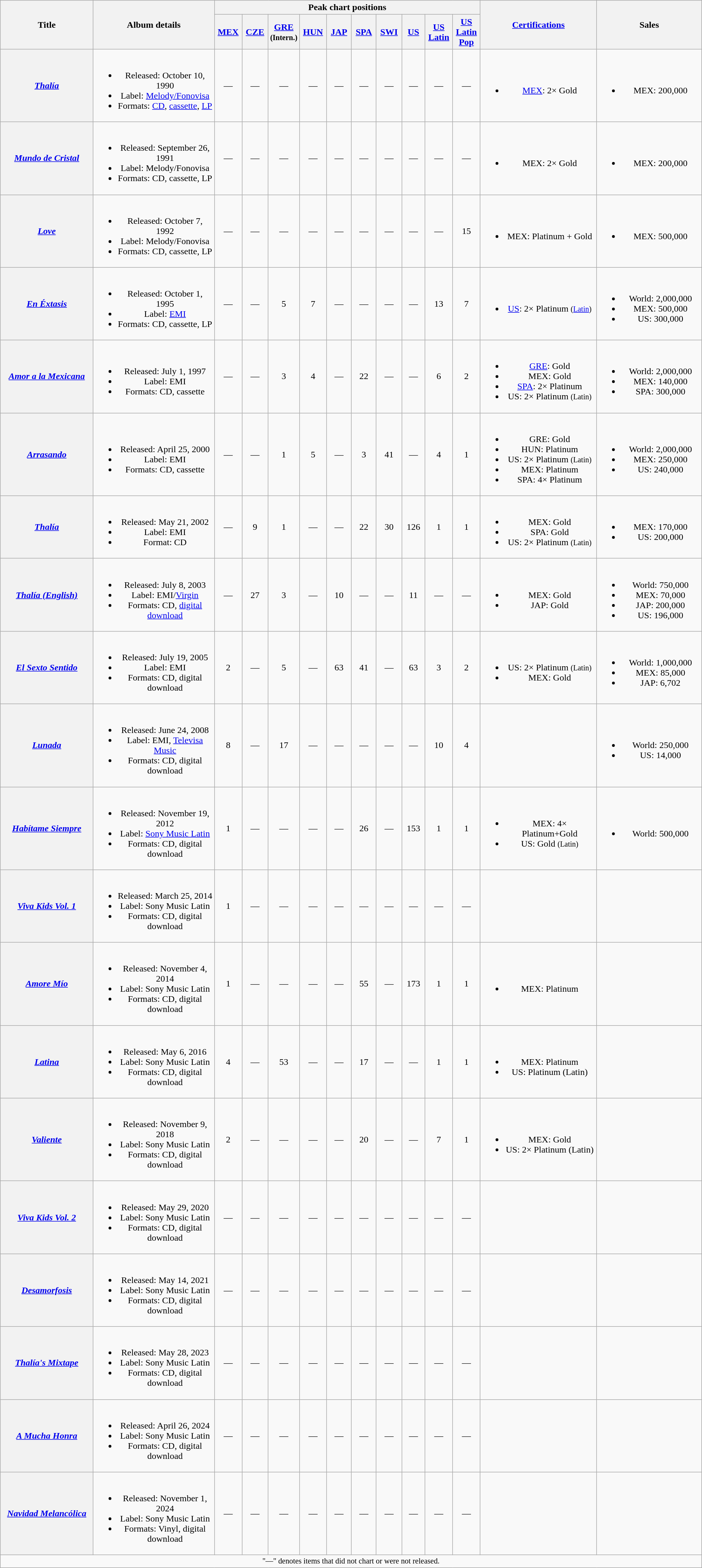<table class="wikitable plainrowheaders" style="text-align:center;">
<tr>
<th scope="col" rowspan="2" style="width:16em;">Title</th>
<th scope="col" rowspan="2" style="width:18em;">Album details</th>
<th scope="col" colspan="10">Peak chart positions</th>
<th scope="col" rowspan="2" style="width:18em;"><a href='#'>Certifications</a></th>
<th scope="col" rowspan="2" style="width:18em;">Sales</th>
</tr>
<tr>
<th scope="col" style="width:3em;font-size:100%;"><a href='#'>MEX</a><br></th>
<th scope="col" style="width:3em;font-size:100%;"><a href='#'>CZE</a><br></th>
<th scope="col" style="width:3em;font-size:100%;"><a href='#'>GRE</a> <small>(Intern.)</small><br></th>
<th scope="col" style="width:3em;font-size:100%;"><a href='#'>HUN</a><br></th>
<th scope="col" style="width:3em;font-size:100%;"><a href='#'>JAP</a><br></th>
<th scope="col" style="width:3em;font-size:100%;"><a href='#'>SPA</a><br></th>
<th scope="col" style="width:3em;font-size:100%;"><a href='#'>SWI</a><br></th>
<th scope="col" style="width:3em;font-size:100%;"><a href='#'>US</a><br></th>
<th scope="col" style="width:3em;font-size:100%;"><a href='#'>US<br>Latin</a><br></th>
<th scope="col" style="width:3em;font-size:100%;"><a href='#'>US<br>Latin Pop</a><br></th>
</tr>
<tr>
<th scope="row"><em><a href='#'>Thalía</a></em></th>
<td><br><ul><li>Released: October 10, 1990</li><li>Label: <a href='#'>Melody/Fonovisa</a></li><li>Formats: <a href='#'>CD</a>, <a href='#'>cassette</a>, <a href='#'>LP</a></li></ul></td>
<td>—</td>
<td>—</td>
<td>—</td>
<td>—</td>
<td>—</td>
<td>—</td>
<td>—</td>
<td>—</td>
<td>—</td>
<td>—</td>
<td><br><ul><li><a href='#'>MEX</a>: 2× Gold</li></ul></td>
<td><br><ul><li>MEX: 200,000</li></ul></td>
</tr>
<tr>
<th scope="row"><em><a href='#'>Mundo de Cristal</a></em></th>
<td><br><ul><li>Released: September 26, 1991</li><li>Label: Melody/Fonovisa</li><li>Formats: CD, cassette, LP</li></ul></td>
<td>—</td>
<td>—</td>
<td>—</td>
<td>—</td>
<td>—</td>
<td>—</td>
<td>—</td>
<td>—</td>
<td>—</td>
<td>—</td>
<td><br><ul><li>MEX: 2× Gold</li></ul></td>
<td><br><ul><li>MEX: 200,000</li></ul></td>
</tr>
<tr>
<th scope="row"><em><a href='#'>Love</a></em></th>
<td><br><ul><li>Released: October 7, 1992</li><li>Label: Melody/Fonovisa</li><li>Formats: CD, cassette, LP</li></ul></td>
<td>—</td>
<td>—</td>
<td>—</td>
<td>—</td>
<td>—</td>
<td>—</td>
<td>—</td>
<td>—</td>
<td>—</td>
<td>15</td>
<td><br><ul><li>MEX: Platinum + Gold</li></ul></td>
<td><br><ul><li>MEX: 500,000</li></ul></td>
</tr>
<tr>
<th scope="row"><em><a href='#'>En Éxtasis</a></em></th>
<td><br><ul><li>Released: October 1, 1995</li><li>Label: <a href='#'>EMI</a></li><li>Formats: CD, cassette, LP</li></ul></td>
<td>—</td>
<td>—</td>
<td>5</td>
<td>7</td>
<td>—</td>
<td>—</td>
<td>—</td>
<td>—</td>
<td>13</td>
<td>7</td>
<td><br><ul><li><a href='#'>US</a>: 2× Platinum <small>(<a href='#'>Latin</a>)</small></li></ul></td>
<td><br><ul><li>World: 2,000,000</li><li>MEX: 500,000</li><li>US: 300,000</li></ul></td>
</tr>
<tr>
<th scope="row"><em><a href='#'>Amor a la Mexicana</a></em></th>
<td><br><ul><li>Released: July 1, 1997</li><li>Label: EMI</li><li>Formats: CD, cassette</li></ul></td>
<td>—</td>
<td>—</td>
<td>3</td>
<td>4</td>
<td>—</td>
<td>22</td>
<td>—</td>
<td>—</td>
<td>6</td>
<td>2</td>
<td><br><ul><li><a href='#'>GRE</a>: Gold</li><li>MEX: Gold</li><li><a href='#'>SPA</a>: 2× Platinum</li><li>US: 2× Platinum <small>(Latin)</small></li></ul></td>
<td><br><ul><li>World: 2,000,000</li><li>MEX: 140,000</li><li>SPA: 300,000</li></ul></td>
</tr>
<tr>
<th scope="row"><em><a href='#'>Arrasando</a></em></th>
<td><br><ul><li>Released: April 25, 2000</li><li>Label: EMI</li><li>Formats: CD, cassette</li></ul></td>
<td>—</td>
<td>—</td>
<td>1</td>
<td>5</td>
<td>—</td>
<td>3</td>
<td>41</td>
<td>—</td>
<td>4</td>
<td>1</td>
<td><br><ul><li>GRE: Gold</li><li>HUN: Platinum</li><li>US: 2× Platinum <small>(Latin)</small></li><li>MEX: Platinum</li><li>SPA: 4× Platinum</li></ul></td>
<td><br><ul><li>World: 2,000,000</li><li>MEX: 250,000</li><li>US: 240,000</li></ul></td>
</tr>
<tr>
<th scope="row"><em><a href='#'>Thalía</a></em></th>
<td><br><ul><li>Released: May 21, 2002</li><li>Label: EMI</li><li>Format: CD</li></ul></td>
<td>—</td>
<td>9</td>
<td>1</td>
<td>—</td>
<td>—</td>
<td>22</td>
<td>30</td>
<td>126</td>
<td>1</td>
<td>1</td>
<td><br><ul><li>MEX: Gold</li><li>SPA: Gold</li><li>US: 2× Platinum <small>(Latin)</small></li></ul></td>
<td><br><ul><li>MEX: 170,000</li><li>US: 200,000</li></ul></td>
</tr>
<tr>
<th scope="row"><em><a href='#'>Thalía (English)</a></em></th>
<td><br><ul><li>Released: July 8, 2003</li><li>Label: EMI/<a href='#'>Virgin</a></li><li>Formats: CD, <a href='#'>digital download</a></li></ul></td>
<td>—</td>
<td>27</td>
<td>3</td>
<td>—</td>
<td>10</td>
<td>—</td>
<td>—</td>
<td>11</td>
<td>—</td>
<td>—</td>
<td><br><ul><li>MEX: Gold</li><li>JAP: Gold</li></ul></td>
<td><br><ul><li>World: 750,000</li><li>MEX: 70,000</li><li>JAP: 200,000</li><li>US: 196,000</li></ul></td>
</tr>
<tr>
<th scope="row"><em><a href='#'>El Sexto Sentido</a></em></th>
<td><br><ul><li>Released: July 19, 2005</li><li>Label: EMI</li><li>Formats: CD, digital download</li></ul></td>
<td>2</td>
<td>—</td>
<td>5</td>
<td>—</td>
<td>63</td>
<td>41</td>
<td>—</td>
<td>63</td>
<td>3</td>
<td>2</td>
<td><br><ul><li>US: 2× Platinum <small>(Latin)</small></li><li>MEX: Gold</li></ul></td>
<td><br><ul><li>World: 1,000,000</li><li>MEX: 85,000</li><li>JAP: 6,702</li></ul></td>
</tr>
<tr>
<th scope="row"><em><a href='#'>Lunada</a></em></th>
<td><br><ul><li>Released: June 24, 2008</li><li>Label: EMI, <a href='#'>Televisa Music</a></li><li>Formats: CD, digital download</li></ul></td>
<td>8</td>
<td>—</td>
<td>17</td>
<td>—</td>
<td>—</td>
<td>—</td>
<td>—</td>
<td>—</td>
<td>10</td>
<td>4</td>
<td></td>
<td><br><ul><li>World: 250,000</li><li>US: 14,000</li></ul></td>
</tr>
<tr>
<th scope="row"><em><a href='#'>Habítame Siempre</a></em></th>
<td><br><ul><li>Released: November 19, 2012</li><li>Label: <a href='#'>Sony Music Latin</a></li><li>Formats: CD, digital download</li></ul></td>
<td>1</td>
<td>—</td>
<td>—</td>
<td>—</td>
<td>—</td>
<td>26</td>
<td>—</td>
<td>153</td>
<td>1</td>
<td>1</td>
<td><br><ul><li>MEX: 4× Platinum+Gold</li><li>US: Gold <small>(Latin)</small></li></ul></td>
<td><br><ul><li>World: 500,000</li></ul></td>
</tr>
<tr>
<th scope="row"><em><a href='#'>Viva Kids Vol. 1</a></em></th>
<td><br><ul><li>Released: March 25, 2014</li><li>Label: Sony Music Latin</li><li>Formats: CD, digital download</li></ul></td>
<td>1</td>
<td>—</td>
<td>—</td>
<td>—</td>
<td>—</td>
<td>—</td>
<td>—</td>
<td>—</td>
<td>—</td>
<td>—</td>
<td></td>
<td></td>
</tr>
<tr>
<th scope="row"><em><a href='#'>Amore Mío</a></em></th>
<td><br><ul><li>Released: November 4, 2014</li><li>Label: Sony Music Latin</li><li>Formats: CD, digital download</li></ul></td>
<td>1</td>
<td>—</td>
<td>—</td>
<td>—</td>
<td>—</td>
<td>55</td>
<td>—</td>
<td>173</td>
<td>1</td>
<td>1</td>
<td><br><ul><li>MEX: Platinum</li></ul></td>
<td></td>
</tr>
<tr>
<th scope="row"><em><a href='#'>Latina</a></em></th>
<td><br><ul><li>Released: May 6, 2016</li><li>Label: Sony Music Latin</li><li>Formats: CD, digital download</li></ul></td>
<td>4</td>
<td>—</td>
<td>53</td>
<td>—</td>
<td>—</td>
<td>17</td>
<td>—</td>
<td>—</td>
<td>1</td>
<td>1</td>
<td><br><ul><li>MEX: Platinum</li><li>US: Platinum (Latin)</li></ul></td>
<td></td>
</tr>
<tr>
<th scope="row"><em><a href='#'>Valiente</a></em></th>
<td><br><ul><li>Released: November 9, 2018</li><li>Label: Sony Music Latin</li><li>Formats: CD, digital download</li></ul></td>
<td>2</td>
<td>—</td>
<td>—</td>
<td>—</td>
<td>—</td>
<td>20</td>
<td>—</td>
<td>—</td>
<td>7</td>
<td>1</td>
<td><br><ul><li>MEX: Gold</li><li>US: 2× Platinum (Latin)</li></ul></td>
<td></td>
</tr>
<tr>
<th scope="row"><em><a href='#'>Viva Kids Vol. 2</a></em></th>
<td><br><ul><li>Released: May 29, 2020</li><li>Label: Sony Music Latin</li><li>Formats: CD, digital download</li></ul></td>
<td>—</td>
<td>—</td>
<td>—</td>
<td>—</td>
<td>—</td>
<td>—</td>
<td>—</td>
<td>—</td>
<td>—</td>
<td>—</td>
<td></td>
<td></td>
</tr>
<tr>
<th scope="row"><em><a href='#'>Desamorfosis</a></em></th>
<td><br><ul><li>Released: May 14, 2021</li><li>Label: Sony Music Latin</li><li>Formats: CD, digital download</li></ul></td>
<td>—</td>
<td>—</td>
<td>—</td>
<td>—</td>
<td>—</td>
<td>—</td>
<td>—</td>
<td>—</td>
<td>—</td>
<td>—</td>
<td></td>
<td></td>
</tr>
<tr>
<th scope="row"><em><a href='#'>Thalía's Mixtape</a></em></th>
<td><br><ul><li>Released: May 28, 2023</li><li>Label: Sony Music Latin</li><li>Formats: CD, digital download</li></ul></td>
<td>—</td>
<td>—</td>
<td>—</td>
<td>—</td>
<td>—</td>
<td>—</td>
<td>—</td>
<td>—</td>
<td>—</td>
<td>—</td>
<td></td>
<td></td>
</tr>
<tr>
<th scope="row"><em><a href='#'>A Mucha Honra</a></em></th>
<td><br><ul><li>Released: April 26, 2024</li><li>Label: Sony Music Latin</li><li>Formats: CD, digital download</li></ul></td>
<td>—</td>
<td>—</td>
<td>—</td>
<td>—</td>
<td>—</td>
<td>—</td>
<td>—</td>
<td>—</td>
<td>—</td>
<td>—</td>
<td></td>
<td></td>
</tr>
<tr>
<th scope="row"><em><a href='#'>Navidad Melancólica</a></em></th>
<td><br><ul><li>Released: November 1, 2024</li><li>Label: Sony Music Latin</li><li>Formats: Vinyl, digital download</li></ul></td>
<td>—</td>
<td>—</td>
<td>—</td>
<td>—</td>
<td>—</td>
<td>—</td>
<td>—</td>
<td>—</td>
<td>—</td>
<td>—</td>
<td></td>
<td></td>
</tr>
<tr>
<td colspan="15" style="font-size:85%">"—" denotes items that did not chart or were not released.</td>
</tr>
</table>
